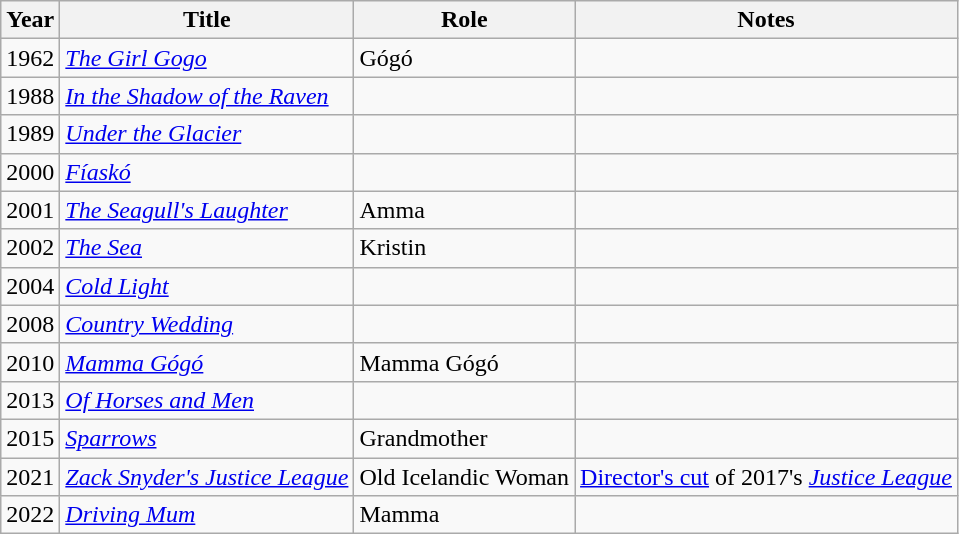<table class="wikitable sortable">
<tr>
<th>Year</th>
<th>Title</th>
<th>Role</th>
<th class="unsortable">Notes</th>
</tr>
<tr>
<td>1962</td>
<td><em><a href='#'>The Girl Gogo</a></em></td>
<td>Gógó</td>
<td></td>
</tr>
<tr>
<td>1988</td>
<td><em><a href='#'>In the Shadow of the Raven</a></em></td>
<td></td>
<td></td>
</tr>
<tr>
<td>1989</td>
<td><em><a href='#'>Under the Glacier</a></em></td>
<td></td>
<td></td>
</tr>
<tr>
<td>2000</td>
<td><em><a href='#'>Fíaskó</a></em></td>
<td></td>
<td></td>
</tr>
<tr>
<td>2001</td>
<td><em><a href='#'>The Seagull's Laughter</a></em></td>
<td>Amma</td>
<td></td>
</tr>
<tr>
<td>2002</td>
<td><em><a href='#'>The Sea</a></em></td>
<td>Kristin</td>
<td></td>
</tr>
<tr>
<td>2004</td>
<td><em><a href='#'>Cold Light</a></em></td>
<td></td>
<td></td>
</tr>
<tr>
<td>2008</td>
<td><em><a href='#'>Country Wedding</a></em></td>
<td></td>
<td></td>
</tr>
<tr>
<td>2010</td>
<td><em><a href='#'>Mamma Gógó</a></em></td>
<td>Mamma Gógó</td>
<td></td>
</tr>
<tr>
<td>2013</td>
<td><em><a href='#'>Of Horses and Men</a></em></td>
<td></td>
<td></td>
</tr>
<tr>
<td>2015</td>
<td><em><a href='#'>Sparrows</a></em></td>
<td>Grandmother</td>
<td></td>
</tr>
<tr>
<td>2021</td>
<td><em><a href='#'>Zack Snyder's Justice League</a></em></td>
<td>Old Icelandic Woman</td>
<td><a href='#'>Director's cut</a> of 2017's <em><a href='#'>Justice League</a></em></td>
</tr>
<tr>
<td>2022</td>
<td><em><a href='#'>Driving Mum</a></em></td>
<td>Mamma</td>
<td></td>
</tr>
</table>
